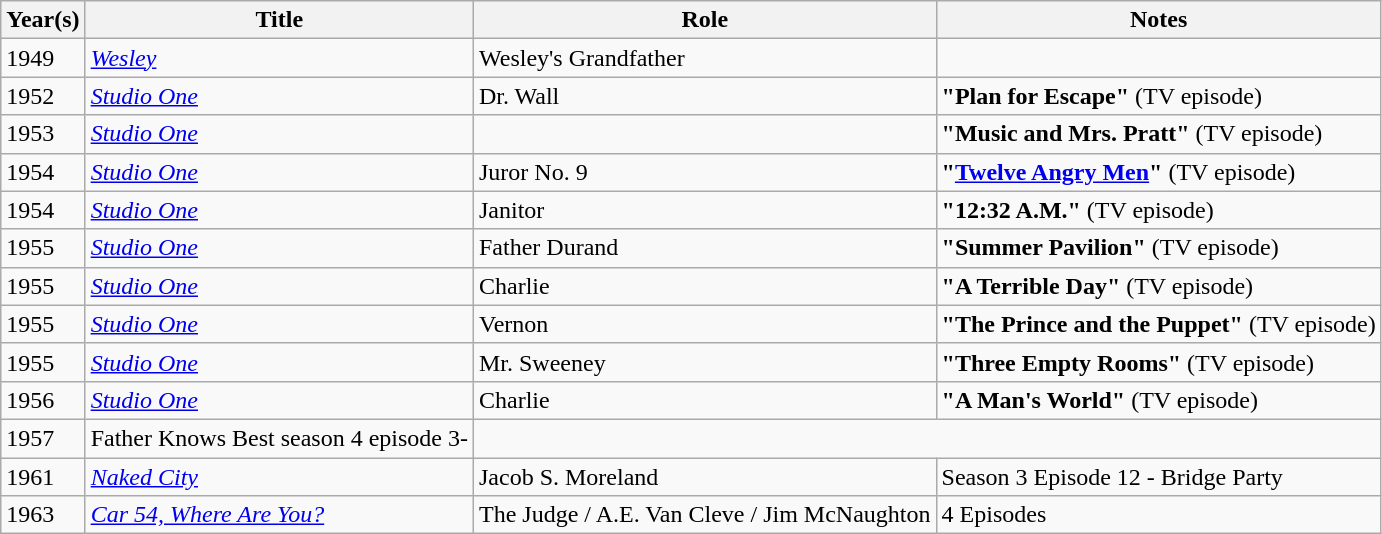<table class="wikitable">
<tr>
<th>Year(s)</th>
<th>Title</th>
<th>Role</th>
<th>Notes</th>
</tr>
<tr>
<td>1949</td>
<td><em><a href='#'>Wesley</a></em></td>
<td>Wesley's Grandfather</td>
</tr>
<tr>
<td>1952</td>
<td><em><a href='#'>Studio One</a></em></td>
<td>Dr. Wall</td>
<td><strong>"Plan for Escape"</strong> (TV episode)</td>
</tr>
<tr>
<td>1953</td>
<td><em><a href='#'>Studio One</a></em></td>
<td></td>
<td><strong>"Music and Mrs. Pratt"</strong> (TV episode)</td>
</tr>
<tr>
<td>1954</td>
<td><em><a href='#'>Studio One</a></em></td>
<td>Juror No. 9</td>
<td><strong>"<a href='#'>Twelve Angry Men</a>"</strong> (TV episode)</td>
</tr>
<tr>
<td>1954</td>
<td><em><a href='#'>Studio One</a></em></td>
<td>Janitor</td>
<td><strong>"12:32 A.M."</strong> (TV episode)</td>
</tr>
<tr>
<td>1955</td>
<td><em><a href='#'>Studio One</a></em></td>
<td>Father Durand</td>
<td><strong>"Summer Pavilion"</strong> (TV episode)</td>
</tr>
<tr>
<td>1955</td>
<td><em><a href='#'>Studio One</a></em></td>
<td>Charlie</td>
<td><strong>"A Terrible Day"</strong> (TV episode)</td>
</tr>
<tr>
<td>1955</td>
<td><em><a href='#'>Studio One</a></em></td>
<td>Vernon</td>
<td><strong>"The Prince and the Puppet"</strong> (TV episode)</td>
</tr>
<tr>
<td>1955</td>
<td><em><a href='#'>Studio One</a></em></td>
<td>Mr. Sweeney</td>
<td><strong>"Three Empty Rooms"</strong> (TV episode)</td>
</tr>
<tr>
<td>1956</td>
<td><em><a href='#'>Studio One</a></em></td>
<td>Charlie</td>
<td><strong>"A Man's World"</strong> (TV episode)</td>
</tr>
<tr>
<td>1957</td>
<td>Father Knows Best season 4 episode 3-</td>
</tr>
<tr>
<td>1961</td>
<td><em><a href='#'>Naked City</a></em></td>
<td>Jacob S. Moreland</td>
<td>Season 3 Episode 12 - Bridge Party</td>
</tr>
<tr>
<td>1963</td>
<td><em><a href='#'>Car 54, Where Are You?</a></em></td>
<td>The Judge / A.E. Van Cleve / Jim McNaughton</td>
<td>4 Episodes</td>
</tr>
</table>
